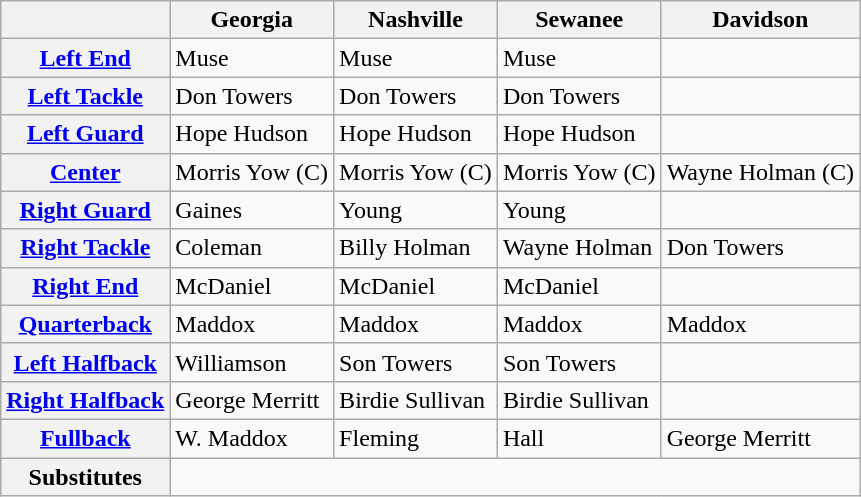<table class=wikitable>
<tr>
<th></th>
<th>Georgia</th>
<th>Nashville</th>
<th>Sewanee</th>
<th>Davidson</th>
</tr>
<tr>
<th><a href='#'>Left End</a></th>
<td>Muse</td>
<td>Muse</td>
<td>Muse</td>
<td></td>
</tr>
<tr>
<th><a href='#'>Left Tackle</a></th>
<td>Don Towers</td>
<td>Don Towers</td>
<td>Don Towers</td>
<td></td>
</tr>
<tr>
<th><a href='#'>Left Guard</a></th>
<td>Hope Hudson</td>
<td>Hope Hudson</td>
<td>Hope Hudson</td>
<td></td>
</tr>
<tr>
<th><a href='#'>Center</a></th>
<td>Morris Yow (C)</td>
<td>Morris Yow (C)</td>
<td>Morris Yow (C)</td>
<td>Wayne Holman (C)</td>
</tr>
<tr>
<th><a href='#'>Right Guard</a></th>
<td>Gaines</td>
<td>Young</td>
<td>Young</td>
<td></td>
</tr>
<tr>
<th><a href='#'>Right Tackle</a></th>
<td>Coleman</td>
<td>Billy Holman</td>
<td>Wayne Holman</td>
<td>Don Towers</td>
</tr>
<tr>
<th><a href='#'>Right End</a></th>
<td>McDaniel</td>
<td>McDaniel</td>
<td>McDaniel</td>
<td></td>
</tr>
<tr>
<th><a href='#'>Quarterback</a></th>
<td>Maddox</td>
<td>Maddox</td>
<td>Maddox</td>
<td>Maddox</td>
</tr>
<tr>
<th><a href='#'>Left Halfback</a></th>
<td>Williamson</td>
<td>Son Towers</td>
<td>Son Towers</td>
<td></td>
</tr>
<tr>
<th><a href='#'>Right Halfback</a></th>
<td>George Merritt</td>
<td>Birdie Sullivan</td>
<td>Birdie Sullivan</td>
<td></td>
</tr>
<tr>
<th><a href='#'>Fullback</a></th>
<td>W. Maddox</td>
<td>Fleming</td>
<td>Hall</td>
<td>George Merritt</td>
</tr>
<tr>
<th>Substitutes</th>
<td colspan="6"></td>
</tr>
</table>
